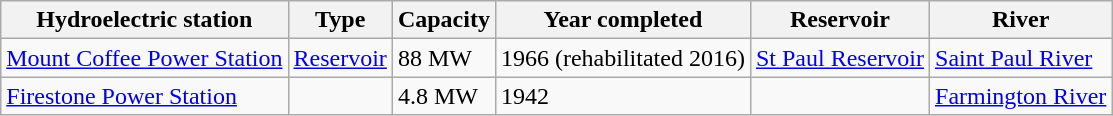<table class="wikitable">
<tr>
<th>Hydroelectric station</th>
<th>Type</th>
<th>Capacity</th>
<th>Year completed</th>
<th>Reservoir</th>
<th>River</th>
</tr>
<tr>
<td><a href='#'>Mount Coffee Power Station</a></td>
<td><a href='#'>Reservoir</a></td>
<td>88 MW</td>
<td>1966 (rehabilitated 2016)</td>
<td><a href='#'>St Paul Reservoir</a></td>
<td><a href='#'>Saint Paul River</a></td>
</tr>
<tr>
<td><a href='#'>Firestone Power Station</a></td>
<td></td>
<td>4.8 MW</td>
<td>1942</td>
<td></td>
<td><a href='#'>Farmington River</a></td>
</tr>
</table>
